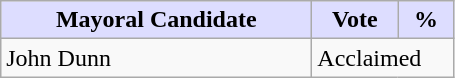<table class="wikitable">
<tr>
<th style="background:#ddf; width:200px;">Mayoral Candidate</th>
<th style="background:#ddf; width:50px;">Vote</th>
<th style="background:#ddf; width:30px;">%</th>
</tr>
<tr>
<td>John Dunn</td>
<td colspan="2">Acclaimed</td>
</tr>
</table>
